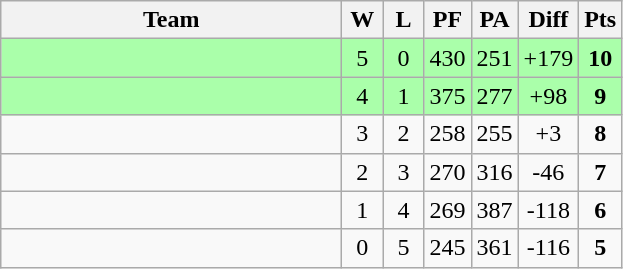<table class=wikitable style="text-align:center">
<tr>
<th width=220>Team</th>
<th width=20>W</th>
<th width=20>L</th>
<th width=20>PF</th>
<th width=20>PA</th>
<th width=25>Diff</th>
<th width=20>Pts</th>
</tr>
<tr bgcolor=#aaffaa>
<td align=left></td>
<td>5</td>
<td>0</td>
<td>430</td>
<td>251</td>
<td>+179</td>
<td><strong>10</strong></td>
</tr>
<tr bgcolor=#aaffaa>
<td align=left></td>
<td>4</td>
<td>1</td>
<td>375</td>
<td>277</td>
<td>+98</td>
<td><strong>9</strong></td>
</tr>
<tr bgcolor=>
<td align=left></td>
<td>3</td>
<td>2</td>
<td>258</td>
<td>255</td>
<td>+3</td>
<td><strong>8</strong></td>
</tr>
<tr bgcolor=>
<td align=left></td>
<td>2</td>
<td>3</td>
<td>270</td>
<td>316</td>
<td>-46</td>
<td><strong>7</strong></td>
</tr>
<tr bgcolor=>
<td align=left></td>
<td>1</td>
<td>4</td>
<td>269</td>
<td>387</td>
<td>-118</td>
<td><strong>6</strong></td>
</tr>
<tr bgcolor=>
<td align=left></td>
<td>0</td>
<td>5</td>
<td>245</td>
<td>361</td>
<td>-116</td>
<td><strong>5</strong></td>
</tr>
</table>
